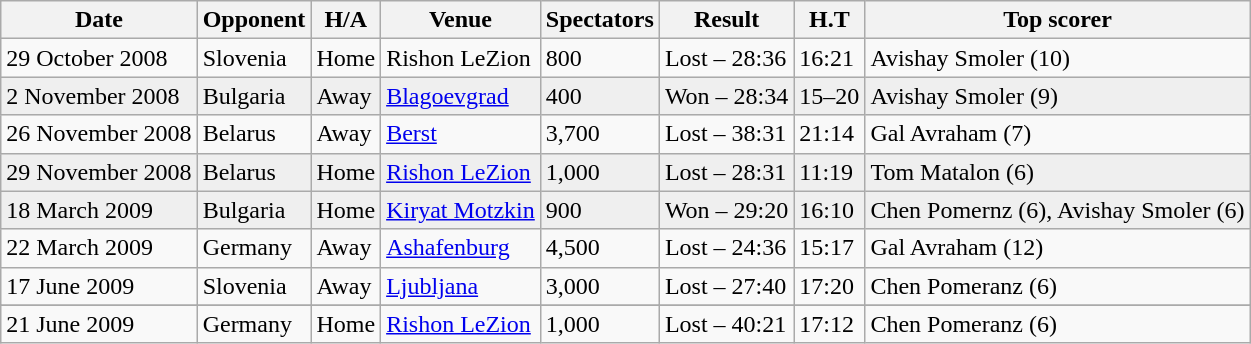<table class="wikitable">
<tr>
<th>Date</th>
<th>Opponent</th>
<th>H/A</th>
<th>Venue</th>
<th>Spectators</th>
<th>Result</th>
<th>H.T</th>
<th>Top scorer</th>
</tr>
<tr>
<td>29 October 2008</td>
<td>Slovenia</td>
<td>Home</td>
<td>Rishon LeZion</td>
<td>800</td>
<td>Lost – 28:36</td>
<td>16:21</td>
<td>Avishay Smoler (10)</td>
</tr>
<tr style="background-color: #EFEFEF;">
<td>2 November 2008</td>
<td>Bulgaria</td>
<td>Away</td>
<td><a href='#'>Blagoevgrad</a></td>
<td>400</td>
<td>Won – 28:34</td>
<td>15–20</td>
<td>Avishay Smoler (9)</td>
</tr>
<tr>
<td>26 November 2008</td>
<td>Belarus</td>
<td>Away</td>
<td><a href='#'>Berst</a></td>
<td>3,700</td>
<td>Lost – 38:31</td>
<td>21:14</td>
<td>Gal Avraham (7)</td>
</tr>
<tr style="background-color: #EFEFEF;">
<td>29 November 2008</td>
<td>Belarus</td>
<td>Home</td>
<td><a href='#'>Rishon LeZion</a></td>
<td>1,000</td>
<td>Lost – 28:31</td>
<td>11:19</td>
<td>Tom Matalon (6)</td>
</tr>
<tr style="background-color: #EFEFEF;">
<td>18 March 2009</td>
<td>Bulgaria</td>
<td>Home</td>
<td><a href='#'>Kiryat Motzkin</a></td>
<td>900</td>
<td>Won – 29:20</td>
<td>16:10</td>
<td>Chen Pomernz (6), Avishay Smoler (6)</td>
</tr>
<tr>
<td>22 March 2009</td>
<td>Germany</td>
<td>Away</td>
<td><a href='#'>Ashafenburg</a></td>
<td>4,500</td>
<td>Lost – 24:36</td>
<td>15:17</td>
<td>Gal Avraham (12)</td>
</tr>
<tr>
<td>17 June 2009</td>
<td>Slovenia</td>
<td>Away</td>
<td><a href='#'>Ljubljana</a></td>
<td>3,000</td>
<td>Lost – 27:40</td>
<td>17:20</td>
<td>Chen Pomeranz (6)</td>
</tr>
<tr style="background-color: #EFEFEF;">
</tr>
<tr>
<td>21 June 2009</td>
<td>Germany</td>
<td>Home</td>
<td><a href='#'>Rishon LeZion</a></td>
<td>1,000</td>
<td>Lost – 40:21</td>
<td>17:12</td>
<td>Chen Pomeranz (6)</td>
</tr>
</table>
